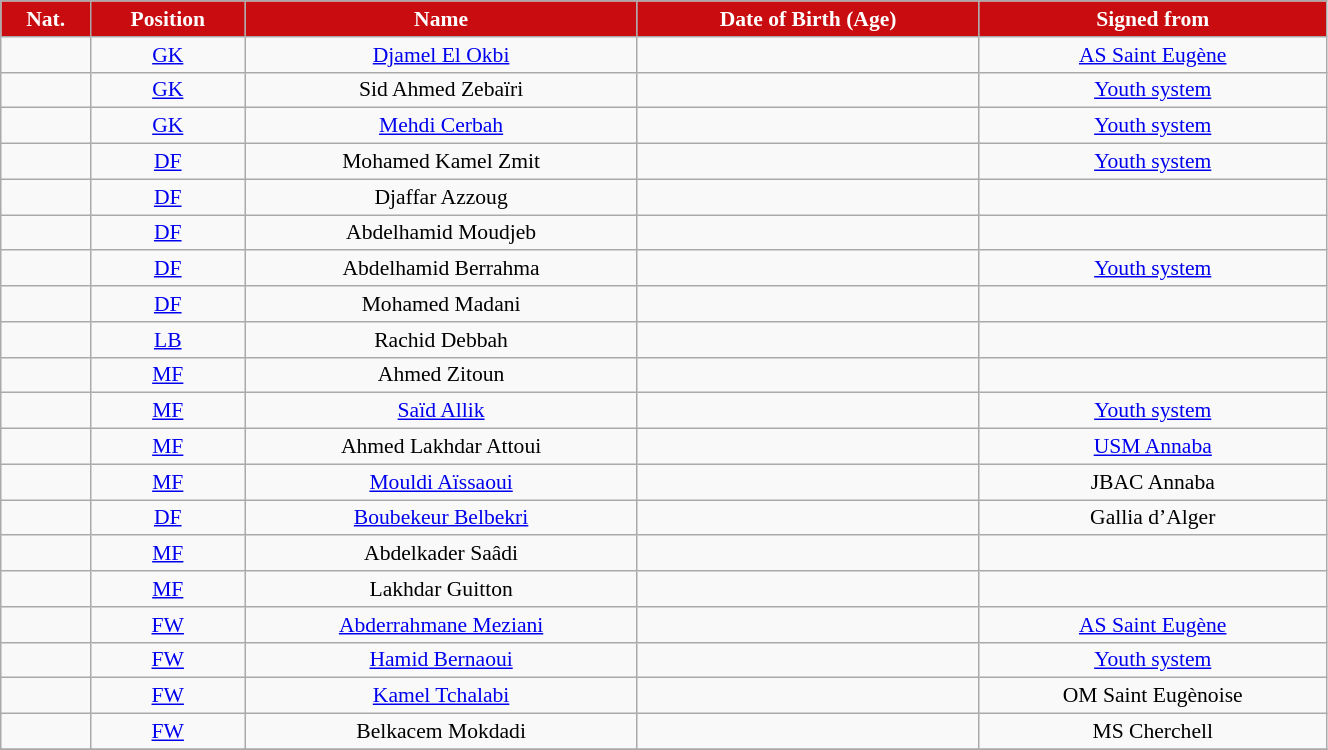<table class="wikitable" style="text-align:center; font-size:90%; width:70%">
<tr>
<th style="background:#c90c0f; color:white; text-align:center;">Nat.</th>
<th style="background:#c90c0f; color:white; text-align:center;">Position</th>
<th style="background:#c90c0f; color:white; text-align:center;">Name</th>
<th style="background:#c90c0f; color:white; text-align:center;">Date of Birth (Age)</th>
<th style="background:#c90c0f; color:white; text-align:center;">Signed from</th>
</tr>
<tr>
<td></td>
<td><a href='#'>GK</a></td>
<td><a href='#'>Djamel El Okbi</a></td>
<td></td>
<td> <a href='#'>AS Saint Eugène</a></td>
</tr>
<tr>
<td></td>
<td><a href='#'>GK</a></td>
<td>Sid Ahmed Zebaïri</td>
<td></td>
<td> <a href='#'>Youth system</a></td>
</tr>
<tr>
<td></td>
<td><a href='#'>GK</a></td>
<td><a href='#'>Mehdi Cerbah</a></td>
<td></td>
<td> <a href='#'>Youth system</a></td>
</tr>
<tr>
<td></td>
<td><a href='#'>DF</a></td>
<td>Mohamed Kamel Zmit</td>
<td></td>
<td> <a href='#'>Youth system</a></td>
</tr>
<tr>
<td></td>
<td><a href='#'>DF</a></td>
<td>Djaffar Azzoug</td>
<td></td>
<td></td>
</tr>
<tr>
<td></td>
<td><a href='#'>DF</a></td>
<td>Abdelhamid Moudjeb</td>
<td></td>
<td></td>
</tr>
<tr>
<td></td>
<td><a href='#'>DF</a></td>
<td>Abdelhamid Berrahma</td>
<td></td>
<td> <a href='#'>Youth system</a></td>
</tr>
<tr>
<td></td>
<td><a href='#'>DF</a></td>
<td>Mohamed Madani</td>
<td></td>
<td></td>
</tr>
<tr>
<td></td>
<td><a href='#'>LB</a></td>
<td>Rachid Debbah</td>
<td></td>
<td></td>
</tr>
<tr>
<td></td>
<td><a href='#'>MF</a></td>
<td>Ahmed Zitoun</td>
<td></td>
<td></td>
</tr>
<tr>
<td></td>
<td><a href='#'>MF</a></td>
<td><a href='#'>Saïd Allik</a></td>
<td></td>
<td> <a href='#'>Youth system</a></td>
</tr>
<tr>
<td></td>
<td><a href='#'>MF</a></td>
<td>Ahmed Lakhdar Attoui</td>
<td></td>
<td> <a href='#'>USM Annaba</a></td>
</tr>
<tr>
<td></td>
<td><a href='#'>MF</a></td>
<td><a href='#'>Mouldi Aïssaoui</a></td>
<td></td>
<td> JBAC Annaba</td>
</tr>
<tr>
<td></td>
<td><a href='#'>DF</a></td>
<td><a href='#'>Boubekeur Belbekri</a></td>
<td></td>
<td> Gallia d’Alger</td>
</tr>
<tr>
<td></td>
<td><a href='#'>MF</a></td>
<td>Abdelkader Saâdi</td>
<td></td>
<td></td>
</tr>
<tr>
<td></td>
<td><a href='#'>MF</a></td>
<td>Lakhdar Guitton</td>
<td></td>
<td></td>
</tr>
<tr>
<td></td>
<td><a href='#'>FW</a></td>
<td><a href='#'>Abderrahmane Meziani</a></td>
<td></td>
<td> <a href='#'>AS Saint Eugène</a></td>
</tr>
<tr>
<td></td>
<td><a href='#'>FW</a></td>
<td><a href='#'>Hamid Bernaoui</a></td>
<td></td>
<td> <a href='#'>Youth system</a></td>
</tr>
<tr>
<td></td>
<td><a href='#'>FW</a></td>
<td><a href='#'>Kamel Tchalabi</a></td>
<td></td>
<td> OM Saint Eugènoise</td>
</tr>
<tr>
<td></td>
<td><a href='#'>FW</a></td>
<td>Belkacem Mokdadi</td>
<td></td>
<td> MS Cherchell</td>
</tr>
<tr>
</tr>
</table>
